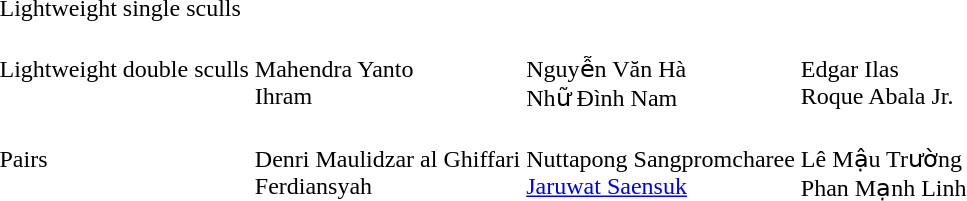<table>
<tr>
<td>Lightweight single sculls</td>
<td></td>
<td></td>
<td></td>
</tr>
<tr>
<td>Lightweight double sculls</td>
<td><br>Mahendra Yanto<br>Ihram</td>
<td><br>Nguyễn Văn Hà<br>Nhữ Đình Nam</td>
<td><br>Edgar Ilas<br>Roque Abala Jr.</td>
</tr>
<tr>
<td>Pairs</td>
<td nowrap=true><br>Denri Maulidzar al Ghiffari<br>Ferdiansyah</td>
<td nowrap=true><br>Nuttapong Sangpromcharee<br><a href='#'>Jaruwat Saensuk</a></td>
<td nowrap=true><br>Lê Mậu Trường<br>Phan Mạnh Linh</td>
</tr>
</table>
